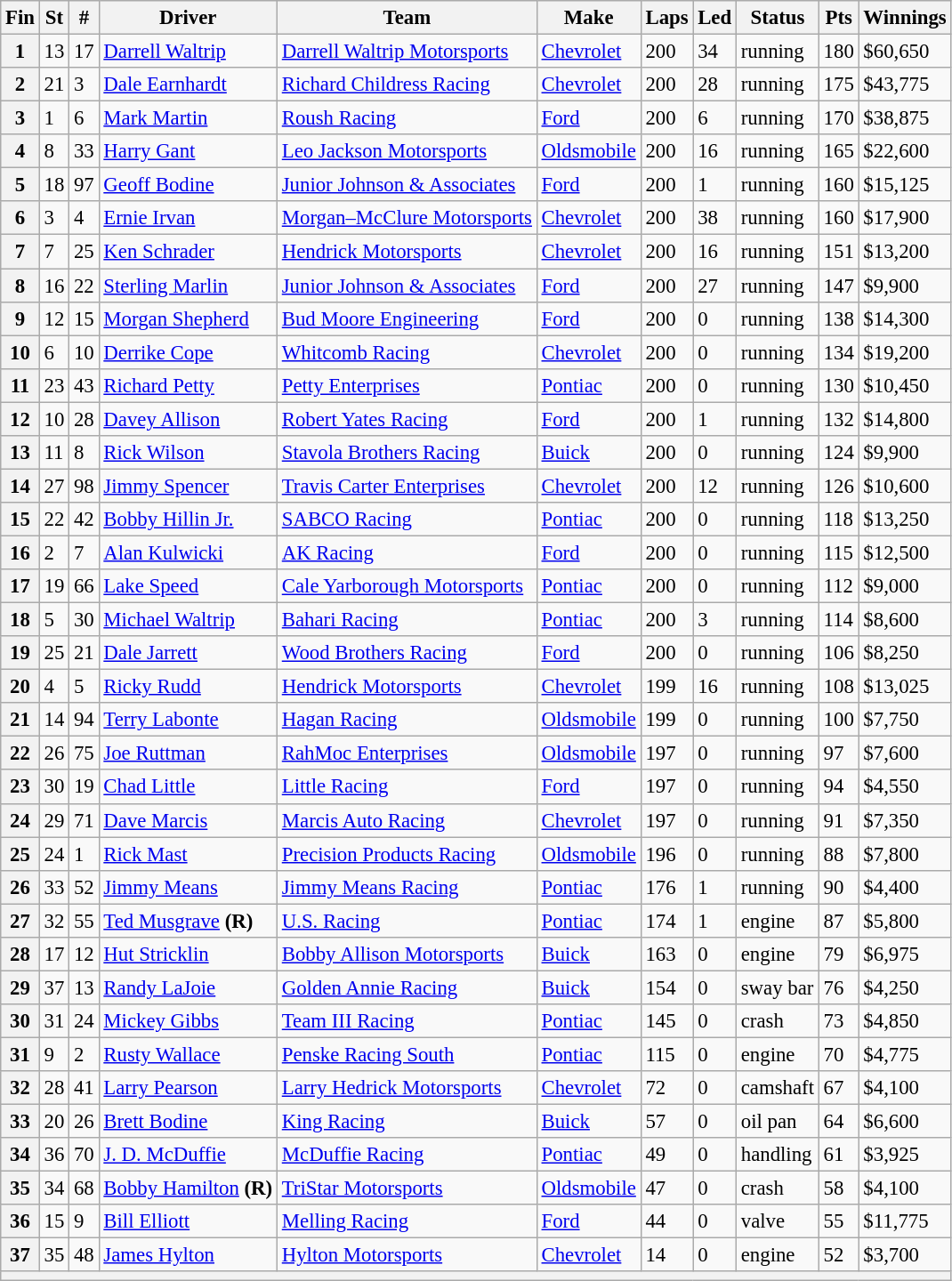<table class="wikitable" style="font-size:95%">
<tr>
<th>Fin</th>
<th>St</th>
<th>#</th>
<th>Driver</th>
<th>Team</th>
<th>Make</th>
<th>Laps</th>
<th>Led</th>
<th>Status</th>
<th>Pts</th>
<th>Winnings</th>
</tr>
<tr>
<th>1</th>
<td>13</td>
<td>17</td>
<td><a href='#'>Darrell Waltrip</a></td>
<td><a href='#'>Darrell Waltrip Motorsports</a></td>
<td><a href='#'>Chevrolet</a></td>
<td>200</td>
<td>34</td>
<td>running</td>
<td>180</td>
<td>$60,650</td>
</tr>
<tr>
<th>2</th>
<td>21</td>
<td>3</td>
<td><a href='#'>Dale Earnhardt</a></td>
<td><a href='#'>Richard Childress Racing</a></td>
<td><a href='#'>Chevrolet</a></td>
<td>200</td>
<td>28</td>
<td>running</td>
<td>175</td>
<td>$43,775</td>
</tr>
<tr>
<th>3</th>
<td>1</td>
<td>6</td>
<td><a href='#'>Mark Martin</a></td>
<td><a href='#'>Roush Racing</a></td>
<td><a href='#'>Ford</a></td>
<td>200</td>
<td>6</td>
<td>running</td>
<td>170</td>
<td>$38,875</td>
</tr>
<tr>
<th>4</th>
<td>8</td>
<td>33</td>
<td><a href='#'>Harry Gant</a></td>
<td><a href='#'>Leo Jackson Motorsports</a></td>
<td><a href='#'>Oldsmobile</a></td>
<td>200</td>
<td>16</td>
<td>running</td>
<td>165</td>
<td>$22,600</td>
</tr>
<tr>
<th>5</th>
<td>18</td>
<td>97</td>
<td><a href='#'>Geoff Bodine</a></td>
<td><a href='#'>Junior Johnson & Associates</a></td>
<td><a href='#'>Ford</a></td>
<td>200</td>
<td>1</td>
<td>running</td>
<td>160</td>
<td>$15,125</td>
</tr>
<tr>
<th>6</th>
<td>3</td>
<td>4</td>
<td><a href='#'>Ernie Irvan</a></td>
<td><a href='#'>Morgan–McClure Motorsports</a></td>
<td><a href='#'>Chevrolet</a></td>
<td>200</td>
<td>38</td>
<td>running</td>
<td>160</td>
<td>$17,900</td>
</tr>
<tr>
<th>7</th>
<td>7</td>
<td>25</td>
<td><a href='#'>Ken Schrader</a></td>
<td><a href='#'>Hendrick Motorsports</a></td>
<td><a href='#'>Chevrolet</a></td>
<td>200</td>
<td>16</td>
<td>running</td>
<td>151</td>
<td>$13,200</td>
</tr>
<tr>
<th>8</th>
<td>16</td>
<td>22</td>
<td><a href='#'>Sterling Marlin</a></td>
<td><a href='#'>Junior Johnson & Associates</a></td>
<td><a href='#'>Ford</a></td>
<td>200</td>
<td>27</td>
<td>running</td>
<td>147</td>
<td>$9,900</td>
</tr>
<tr>
<th>9</th>
<td>12</td>
<td>15</td>
<td><a href='#'>Morgan Shepherd</a></td>
<td><a href='#'>Bud Moore Engineering</a></td>
<td><a href='#'>Ford</a></td>
<td>200</td>
<td>0</td>
<td>running</td>
<td>138</td>
<td>$14,300</td>
</tr>
<tr>
<th>10</th>
<td>6</td>
<td>10</td>
<td><a href='#'>Derrike Cope</a></td>
<td><a href='#'>Whitcomb Racing</a></td>
<td><a href='#'>Chevrolet</a></td>
<td>200</td>
<td>0</td>
<td>running</td>
<td>134</td>
<td>$19,200</td>
</tr>
<tr>
<th>11</th>
<td>23</td>
<td>43</td>
<td><a href='#'>Richard Petty</a></td>
<td><a href='#'>Petty Enterprises</a></td>
<td><a href='#'>Pontiac</a></td>
<td>200</td>
<td>0</td>
<td>running</td>
<td>130</td>
<td>$10,450</td>
</tr>
<tr>
<th>12</th>
<td>10</td>
<td>28</td>
<td><a href='#'>Davey Allison</a></td>
<td><a href='#'>Robert Yates Racing</a></td>
<td><a href='#'>Ford</a></td>
<td>200</td>
<td>1</td>
<td>running</td>
<td>132</td>
<td>$14,800</td>
</tr>
<tr>
<th>13</th>
<td>11</td>
<td>8</td>
<td><a href='#'>Rick Wilson</a></td>
<td><a href='#'>Stavola Brothers Racing</a></td>
<td><a href='#'>Buick</a></td>
<td>200</td>
<td>0</td>
<td>running</td>
<td>124</td>
<td>$9,900</td>
</tr>
<tr>
<th>14</th>
<td>27</td>
<td>98</td>
<td><a href='#'>Jimmy Spencer</a></td>
<td><a href='#'>Travis Carter Enterprises</a></td>
<td><a href='#'>Chevrolet</a></td>
<td>200</td>
<td>12</td>
<td>running</td>
<td>126</td>
<td>$10,600</td>
</tr>
<tr>
<th>15</th>
<td>22</td>
<td>42</td>
<td><a href='#'>Bobby Hillin Jr.</a></td>
<td><a href='#'>SABCO Racing</a></td>
<td><a href='#'>Pontiac</a></td>
<td>200</td>
<td>0</td>
<td>running</td>
<td>118</td>
<td>$13,250</td>
</tr>
<tr>
<th>16</th>
<td>2</td>
<td>7</td>
<td><a href='#'>Alan Kulwicki</a></td>
<td><a href='#'>AK Racing</a></td>
<td><a href='#'>Ford</a></td>
<td>200</td>
<td>0</td>
<td>running</td>
<td>115</td>
<td>$12,500</td>
</tr>
<tr>
<th>17</th>
<td>19</td>
<td>66</td>
<td><a href='#'>Lake Speed</a></td>
<td><a href='#'>Cale Yarborough Motorsports</a></td>
<td><a href='#'>Pontiac</a></td>
<td>200</td>
<td>0</td>
<td>running</td>
<td>112</td>
<td>$9,000</td>
</tr>
<tr>
<th>18</th>
<td>5</td>
<td>30</td>
<td><a href='#'>Michael Waltrip</a></td>
<td><a href='#'>Bahari Racing</a></td>
<td><a href='#'>Pontiac</a></td>
<td>200</td>
<td>3</td>
<td>running</td>
<td>114</td>
<td>$8,600</td>
</tr>
<tr>
<th>19</th>
<td>25</td>
<td>21</td>
<td><a href='#'>Dale Jarrett</a></td>
<td><a href='#'>Wood Brothers Racing</a></td>
<td><a href='#'>Ford</a></td>
<td>200</td>
<td>0</td>
<td>running</td>
<td>106</td>
<td>$8,250</td>
</tr>
<tr>
<th>20</th>
<td>4</td>
<td>5</td>
<td><a href='#'>Ricky Rudd</a></td>
<td><a href='#'>Hendrick Motorsports</a></td>
<td><a href='#'>Chevrolet</a></td>
<td>199</td>
<td>16</td>
<td>running</td>
<td>108</td>
<td>$13,025</td>
</tr>
<tr>
<th>21</th>
<td>14</td>
<td>94</td>
<td><a href='#'>Terry Labonte</a></td>
<td><a href='#'>Hagan Racing</a></td>
<td><a href='#'>Oldsmobile</a></td>
<td>199</td>
<td>0</td>
<td>running</td>
<td>100</td>
<td>$7,750</td>
</tr>
<tr>
<th>22</th>
<td>26</td>
<td>75</td>
<td><a href='#'>Joe Ruttman</a></td>
<td><a href='#'>RahMoc Enterprises</a></td>
<td><a href='#'>Oldsmobile</a></td>
<td>197</td>
<td>0</td>
<td>running</td>
<td>97</td>
<td>$7,600</td>
</tr>
<tr>
<th>23</th>
<td>30</td>
<td>19</td>
<td><a href='#'>Chad Little</a></td>
<td><a href='#'>Little Racing</a></td>
<td><a href='#'>Ford</a></td>
<td>197</td>
<td>0</td>
<td>running</td>
<td>94</td>
<td>$4,550</td>
</tr>
<tr>
<th>24</th>
<td>29</td>
<td>71</td>
<td><a href='#'>Dave Marcis</a></td>
<td><a href='#'>Marcis Auto Racing</a></td>
<td><a href='#'>Chevrolet</a></td>
<td>197</td>
<td>0</td>
<td>running</td>
<td>91</td>
<td>$7,350</td>
</tr>
<tr>
<th>25</th>
<td>24</td>
<td>1</td>
<td><a href='#'>Rick Mast</a></td>
<td><a href='#'>Precision Products Racing</a></td>
<td><a href='#'>Oldsmobile</a></td>
<td>196</td>
<td>0</td>
<td>running</td>
<td>88</td>
<td>$7,800</td>
</tr>
<tr>
<th>26</th>
<td>33</td>
<td>52</td>
<td><a href='#'>Jimmy Means</a></td>
<td><a href='#'>Jimmy Means Racing</a></td>
<td><a href='#'>Pontiac</a></td>
<td>176</td>
<td>1</td>
<td>running</td>
<td>90</td>
<td>$4,400</td>
</tr>
<tr>
<th>27</th>
<td>32</td>
<td>55</td>
<td><a href='#'>Ted Musgrave</a> <strong>(R)</strong></td>
<td><a href='#'>U.S. Racing</a></td>
<td><a href='#'>Pontiac</a></td>
<td>174</td>
<td>1</td>
<td>engine</td>
<td>87</td>
<td>$5,800</td>
</tr>
<tr>
<th>28</th>
<td>17</td>
<td>12</td>
<td><a href='#'>Hut Stricklin</a></td>
<td><a href='#'>Bobby Allison Motorsports</a></td>
<td><a href='#'>Buick</a></td>
<td>163</td>
<td>0</td>
<td>engine</td>
<td>79</td>
<td>$6,975</td>
</tr>
<tr>
<th>29</th>
<td>37</td>
<td>13</td>
<td><a href='#'>Randy LaJoie</a></td>
<td><a href='#'>Golden Annie Racing</a></td>
<td><a href='#'>Buick</a></td>
<td>154</td>
<td>0</td>
<td>sway bar</td>
<td>76</td>
<td>$4,250</td>
</tr>
<tr>
<th>30</th>
<td>31</td>
<td>24</td>
<td><a href='#'>Mickey Gibbs</a></td>
<td><a href='#'>Team III Racing</a></td>
<td><a href='#'>Pontiac</a></td>
<td>145</td>
<td>0</td>
<td>crash</td>
<td>73</td>
<td>$4,850</td>
</tr>
<tr>
<th>31</th>
<td>9</td>
<td>2</td>
<td><a href='#'>Rusty Wallace</a></td>
<td><a href='#'>Penske Racing South</a></td>
<td><a href='#'>Pontiac</a></td>
<td>115</td>
<td>0</td>
<td>engine</td>
<td>70</td>
<td>$4,775</td>
</tr>
<tr>
<th>32</th>
<td>28</td>
<td>41</td>
<td><a href='#'>Larry Pearson</a></td>
<td><a href='#'>Larry Hedrick Motorsports</a></td>
<td><a href='#'>Chevrolet</a></td>
<td>72</td>
<td>0</td>
<td>camshaft</td>
<td>67</td>
<td>$4,100</td>
</tr>
<tr>
<th>33</th>
<td>20</td>
<td>26</td>
<td><a href='#'>Brett Bodine</a></td>
<td><a href='#'>King Racing</a></td>
<td><a href='#'>Buick</a></td>
<td>57</td>
<td>0</td>
<td>oil pan</td>
<td>64</td>
<td>$6,600</td>
</tr>
<tr>
<th>34</th>
<td>36</td>
<td>70</td>
<td><a href='#'>J. D. McDuffie</a></td>
<td><a href='#'>McDuffie Racing</a></td>
<td><a href='#'>Pontiac</a></td>
<td>49</td>
<td>0</td>
<td>handling</td>
<td>61</td>
<td>$3,925</td>
</tr>
<tr>
<th>35</th>
<td>34</td>
<td>68</td>
<td><a href='#'>Bobby Hamilton</a> <strong>(R)</strong></td>
<td><a href='#'>TriStar Motorsports</a></td>
<td><a href='#'>Oldsmobile</a></td>
<td>47</td>
<td>0</td>
<td>crash</td>
<td>58</td>
<td>$4,100</td>
</tr>
<tr>
<th>36</th>
<td>15</td>
<td>9</td>
<td><a href='#'>Bill Elliott</a></td>
<td><a href='#'>Melling Racing</a></td>
<td><a href='#'>Ford</a></td>
<td>44</td>
<td>0</td>
<td>valve</td>
<td>55</td>
<td>$11,775</td>
</tr>
<tr>
<th>37</th>
<td>35</td>
<td>48</td>
<td><a href='#'>James Hylton</a></td>
<td><a href='#'>Hylton Motorsports</a></td>
<td><a href='#'>Chevrolet</a></td>
<td>14</td>
<td>0</td>
<td>engine</td>
<td>52</td>
<td>$3,700</td>
</tr>
<tr>
<th colspan="11"></th>
</tr>
</table>
